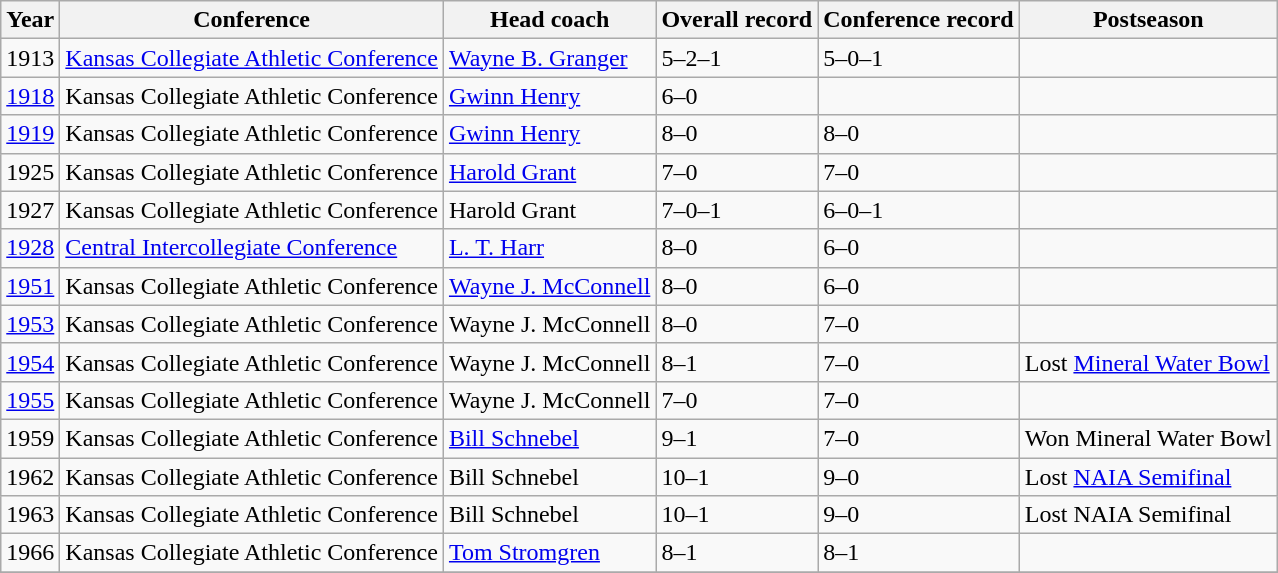<table class="wikitable">
<tr>
<th>Year</th>
<th>Conference</th>
<th>Head coach</th>
<th>Overall record</th>
<th>Conference record</th>
<th>Postseason</th>
</tr>
<tr>
<td>1913</td>
<td><a href='#'>Kansas Collegiate Athletic Conference</a></td>
<td><a href='#'>Wayne B. Granger</a></td>
<td>5–2–1</td>
<td>5–0–1</td>
<td></td>
</tr>
<tr>
<td><a href='#'>1918</a></td>
<td>Kansas Collegiate Athletic Conference</td>
<td><a href='#'>Gwinn Henry</a></td>
<td>6–0</td>
<td></td>
<td></td>
</tr>
<tr>
<td><a href='#'>1919</a></td>
<td>Kansas Collegiate Athletic Conference</td>
<td><a href='#'>Gwinn Henry</a></td>
<td>8–0</td>
<td>8–0</td>
<td></td>
</tr>
<tr>
<td>1925</td>
<td>Kansas Collegiate Athletic Conference</td>
<td><a href='#'>Harold Grant</a></td>
<td>7–0</td>
<td>7–0</td>
<td></td>
</tr>
<tr>
<td>1927</td>
<td>Kansas Collegiate Athletic Conference</td>
<td>Harold Grant</td>
<td>7–0–1</td>
<td>6–0–1</td>
<td></td>
</tr>
<tr>
<td><a href='#'>1928</a></td>
<td><a href='#'>Central Intercollegiate Conference</a></td>
<td><a href='#'>L. T. Harr</a></td>
<td>8–0</td>
<td>6–0</td>
<td></td>
</tr>
<tr>
<td><a href='#'>1951</a></td>
<td>Kansas Collegiate Athletic Conference</td>
<td><a href='#'>Wayne J. McConnell</a></td>
<td>8–0</td>
<td>6–0</td>
<td></td>
</tr>
<tr>
<td><a href='#'>1953</a></td>
<td>Kansas Collegiate Athletic Conference</td>
<td>Wayne J. McConnell</td>
<td>8–0</td>
<td>7–0</td>
<td></td>
</tr>
<tr>
<td><a href='#'>1954</a></td>
<td>Kansas Collegiate Athletic Conference</td>
<td>Wayne J. McConnell</td>
<td>8–1</td>
<td>7–0</td>
<td>Lost <a href='#'>Mineral Water Bowl</a></td>
</tr>
<tr>
<td><a href='#'>1955</a></td>
<td>Kansas Collegiate Athletic Conference</td>
<td>Wayne J. McConnell</td>
<td>7–0</td>
<td>7–0</td>
<td></td>
</tr>
<tr>
<td>1959</td>
<td>Kansas Collegiate Athletic Conference</td>
<td><a href='#'>Bill Schnebel</a></td>
<td>9–1</td>
<td>7–0</td>
<td>Won Mineral Water Bowl</td>
</tr>
<tr>
<td>1962</td>
<td>Kansas Collegiate Athletic Conference</td>
<td>Bill Schnebel</td>
<td>10–1</td>
<td>9–0</td>
<td>Lost <a href='#'>NAIA Semifinal</a></td>
</tr>
<tr>
<td>1963</td>
<td>Kansas Collegiate Athletic Conference</td>
<td>Bill Schnebel</td>
<td>10–1</td>
<td>9–0</td>
<td>Lost NAIA Semifinal</td>
</tr>
<tr>
<td>1966</td>
<td>Kansas Collegiate Athletic Conference</td>
<td><a href='#'>Tom Stromgren</a></td>
<td>8–1</td>
<td>8–1</td>
<td></td>
</tr>
<tr>
</tr>
</table>
